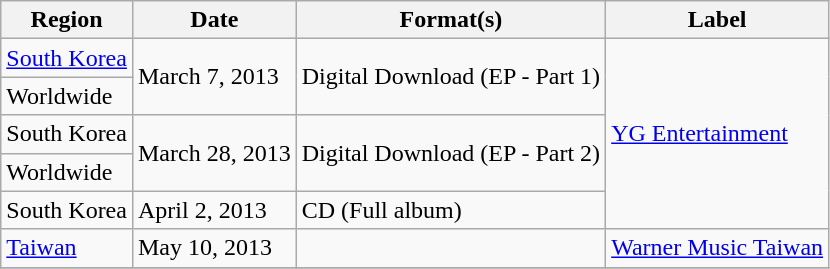<table class="wikitable">
<tr>
<th>Region</th>
<th>Date</th>
<th>Format(s)</th>
<th>Label</th>
</tr>
<tr>
<td><a href='#'>South Korea</a></td>
<td rowspan="2">March 7, 2013</td>
<td rowspan="2">Digital Download (EP - Part 1)</td>
<td rowspan="5"><a href='#'>YG Entertainment</a></td>
</tr>
<tr>
<td>Worldwide</td>
</tr>
<tr>
<td>South Korea</td>
<td rowspan="2">March 28, 2013</td>
<td rowspan="2">Digital Download (EP - Part 2)</td>
</tr>
<tr>
<td>Worldwide</td>
</tr>
<tr>
<td>South Korea</td>
<td>April 2, 2013</td>
<td>CD (Full album)</td>
</tr>
<tr>
<td><a href='#'>Taiwan</a></td>
<td>May 10, 2013</td>
<td></td>
<td><a href='#'>Warner Music Taiwan</a></td>
</tr>
<tr>
</tr>
</table>
